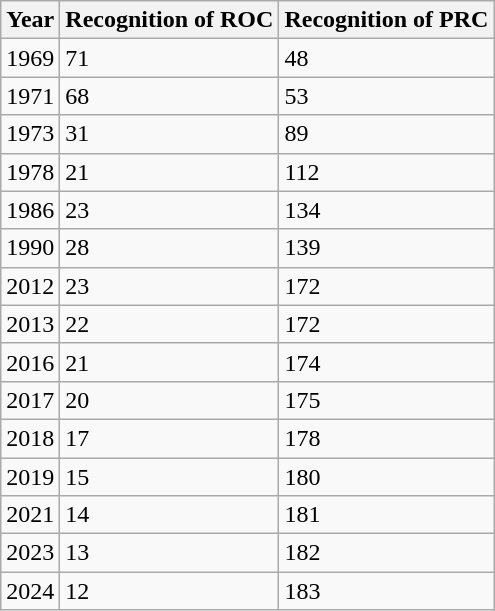<table class="wikitable sortable">
<tr>
<th scope="col">Year</th>
<th scope="col">Recognition of ROC</th>
<th scope="col">Recognition of PRC</th>
</tr>
<tr>
<td>1969</td>
<td>71</td>
<td>48</td>
</tr>
<tr>
<td>1971</td>
<td>68</td>
<td>53</td>
</tr>
<tr>
<td>1973</td>
<td>31</td>
<td>89</td>
</tr>
<tr>
<td>1978</td>
<td>21</td>
<td>112</td>
</tr>
<tr>
<td>1986</td>
<td>23</td>
<td>134</td>
</tr>
<tr>
<td>1990</td>
<td>28</td>
<td>139</td>
</tr>
<tr>
<td>2012</td>
<td>23</td>
<td>172</td>
</tr>
<tr>
<td>2013</td>
<td>22</td>
<td>172</td>
</tr>
<tr>
<td>2016</td>
<td>21</td>
<td>174</td>
</tr>
<tr>
<td>2017</td>
<td>20</td>
<td>175</td>
</tr>
<tr>
<td>2018</td>
<td>17</td>
<td>178</td>
</tr>
<tr>
<td>2019</td>
<td>15</td>
<td>180</td>
</tr>
<tr>
<td>2021</td>
<td>14</td>
<td>181</td>
</tr>
<tr>
<td>2023</td>
<td>13</td>
<td>182</td>
</tr>
<tr>
<td>2024</td>
<td>12</td>
<td>183</td>
</tr>
</table>
